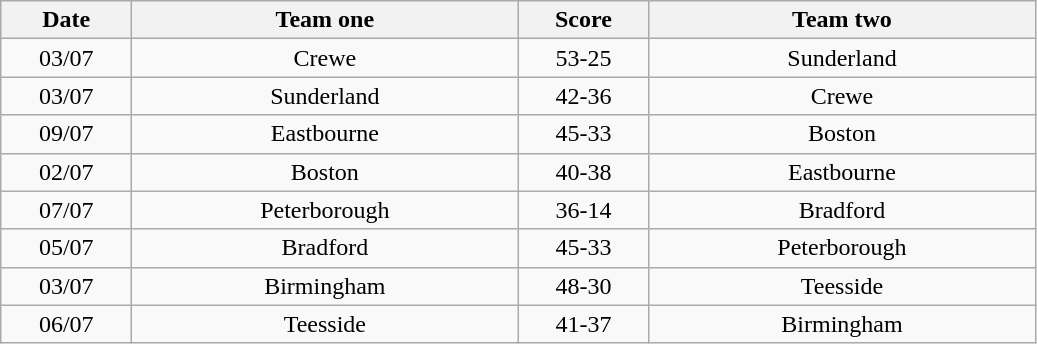<table class="wikitable" style="text-align: center">
<tr>
<th width=80>Date</th>
<th width=250>Team one</th>
<th width=80>Score</th>
<th width=250>Team two</th>
</tr>
<tr>
<td>03/07</td>
<td>Crewe</td>
<td>53-25</td>
<td>Sunderland</td>
</tr>
<tr>
<td>03/07</td>
<td>Sunderland</td>
<td>42-36</td>
<td>Crewe</td>
</tr>
<tr>
<td>09/07</td>
<td>Eastbourne</td>
<td>45-33</td>
<td>Boston</td>
</tr>
<tr>
<td>02/07</td>
<td>Boston</td>
<td>40-38</td>
<td>Eastbourne</td>
</tr>
<tr>
<td>07/07</td>
<td>Peterborough</td>
<td>36-14</td>
<td>Bradford</td>
</tr>
<tr>
<td>05/07</td>
<td>Bradford</td>
<td>45-33</td>
<td>Peterborough</td>
</tr>
<tr>
<td>03/07</td>
<td>Birmingham</td>
<td>48-30</td>
<td>Teesside</td>
</tr>
<tr>
<td>06/07</td>
<td>Teesside</td>
<td>41-37</td>
<td>Birmingham</td>
</tr>
</table>
